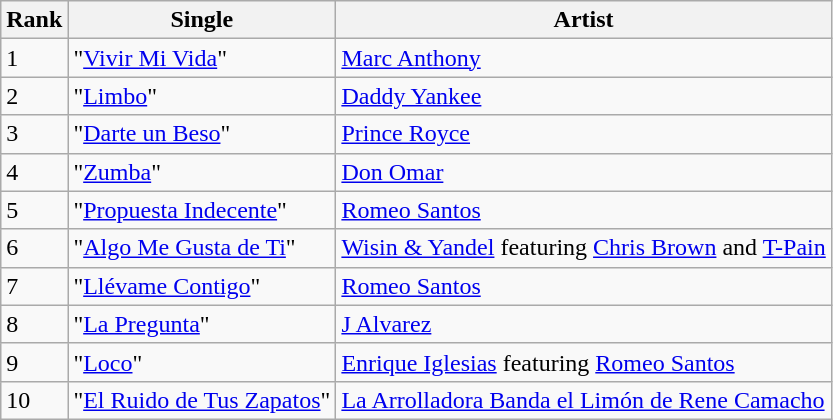<table class="wikitable sortable">
<tr>
<th>Rank</th>
<th>Single</th>
<th>Artist</th>
</tr>
<tr>
<td>1</td>
<td>"<a href='#'>Vivir Mi Vida</a>"</td>
<td><a href='#'>Marc Anthony</a></td>
</tr>
<tr>
<td>2</td>
<td>"<a href='#'>Limbo</a>"</td>
<td><a href='#'>Daddy Yankee</a></td>
</tr>
<tr>
<td>3</td>
<td>"<a href='#'>Darte un Beso</a>"</td>
<td><a href='#'>Prince Royce</a></td>
</tr>
<tr>
<td>4</td>
<td>"<a href='#'>Zumba</a>"</td>
<td><a href='#'>Don Omar</a></td>
</tr>
<tr>
<td>5</td>
<td>"<a href='#'>Propuesta Indecente</a>"</td>
<td><a href='#'>Romeo Santos</a></td>
</tr>
<tr>
<td>6</td>
<td>"<a href='#'>Algo Me Gusta de Ti</a>"</td>
<td><a href='#'>Wisin & Yandel</a> featuring <a href='#'>Chris Brown</a> and <a href='#'>T-Pain</a></td>
</tr>
<tr>
<td>7</td>
<td>"<a href='#'>Llévame Contigo</a>"</td>
<td><a href='#'>Romeo Santos</a></td>
</tr>
<tr>
<td>8</td>
<td>"<a href='#'>La Pregunta</a>"</td>
<td><a href='#'>J Alvarez</a></td>
</tr>
<tr>
<td>9</td>
<td>"<a href='#'>Loco</a>"</td>
<td><a href='#'>Enrique Iglesias</a> featuring <a href='#'>Romeo Santos</a></td>
</tr>
<tr>
<td>10</td>
<td>"<a href='#'>El Ruido de Tus Zapatos</a>"</td>
<td><a href='#'>La Arrolladora Banda el Limón de Rene Camacho</a></td>
</tr>
</table>
